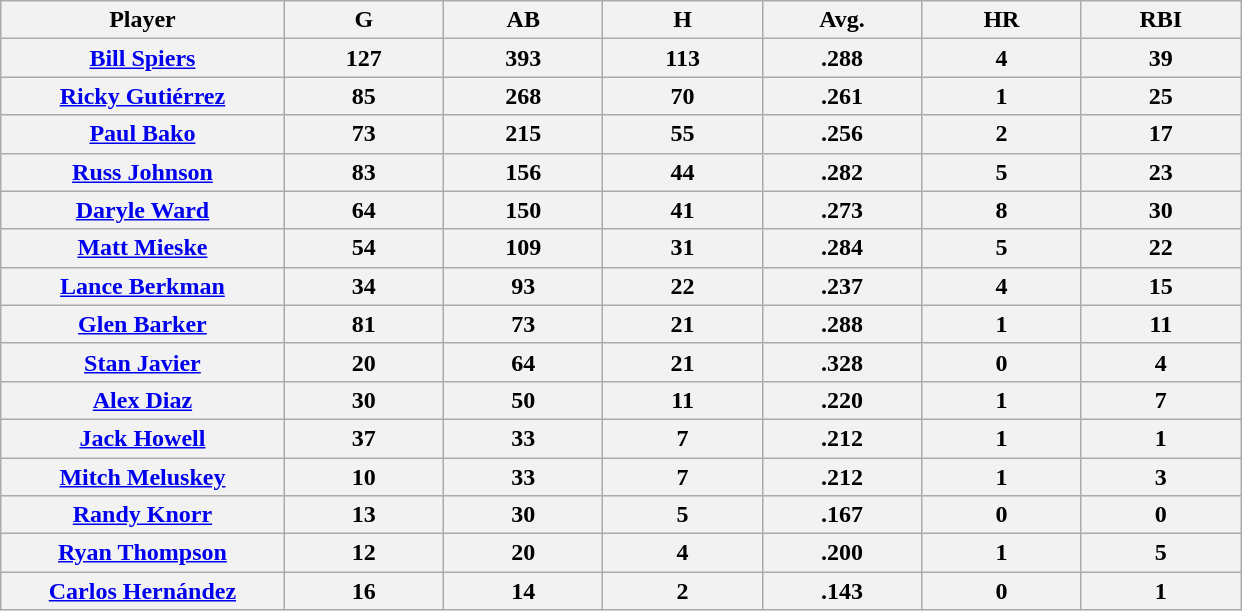<table class="wikitable sortable">
<tr>
<th bgcolor="#DDDDFF" width="16%">Player</th>
<th bgcolor="#DDDDFF" width="9%">G</th>
<th bgcolor="#DDDDFF" width="9%">AB</th>
<th bgcolor="#DDDDFF" width="9%">H</th>
<th bgcolor="#DDDDFF" width="9%">Avg.</th>
<th bgcolor="#DDDDFF" width="9%">HR</th>
<th bgcolor="#DDDDFF" width="9%">RBI</th>
</tr>
<tr>
<th><a href='#'>Bill Spiers</a></th>
<th>127</th>
<th>393</th>
<th>113</th>
<th>.288</th>
<th>4</th>
<th>39</th>
</tr>
<tr>
<th><a href='#'>Ricky Gutiérrez</a></th>
<th>85</th>
<th>268</th>
<th>70</th>
<th>.261</th>
<th>1</th>
<th>25</th>
</tr>
<tr>
<th><a href='#'>Paul Bako</a></th>
<th>73</th>
<th>215</th>
<th>55</th>
<th>.256</th>
<th>2</th>
<th>17</th>
</tr>
<tr>
<th><a href='#'>Russ Johnson</a></th>
<th>83</th>
<th>156</th>
<th>44</th>
<th>.282</th>
<th>5</th>
<th>23</th>
</tr>
<tr>
<th><a href='#'>Daryle Ward</a></th>
<th>64</th>
<th>150</th>
<th>41</th>
<th>.273</th>
<th>8</th>
<th>30</th>
</tr>
<tr>
<th><a href='#'>Matt Mieske</a></th>
<th>54</th>
<th>109</th>
<th>31</th>
<th>.284</th>
<th>5</th>
<th>22</th>
</tr>
<tr>
<th><a href='#'>Lance Berkman</a></th>
<th>34</th>
<th>93</th>
<th>22</th>
<th>.237</th>
<th>4</th>
<th>15</th>
</tr>
<tr>
<th><a href='#'>Glen Barker</a></th>
<th>81</th>
<th>73</th>
<th>21</th>
<th>.288</th>
<th>1</th>
<th>11</th>
</tr>
<tr>
<th><a href='#'>Stan Javier</a></th>
<th>20</th>
<th>64</th>
<th>21</th>
<th>.328</th>
<th>0</th>
<th>4</th>
</tr>
<tr>
<th><a href='#'>Alex Diaz</a></th>
<th>30</th>
<th>50</th>
<th>11</th>
<th>.220</th>
<th>1</th>
<th>7</th>
</tr>
<tr>
<th><a href='#'>Jack Howell</a></th>
<th>37</th>
<th>33</th>
<th>7</th>
<th>.212</th>
<th>1</th>
<th>1</th>
</tr>
<tr>
<th><a href='#'>Mitch Meluskey</a></th>
<th>10</th>
<th>33</th>
<th>7</th>
<th>.212</th>
<th>1</th>
<th>3</th>
</tr>
<tr>
<th><a href='#'>Randy Knorr</a></th>
<th>13</th>
<th>30</th>
<th>5</th>
<th>.167</th>
<th>0</th>
<th>0</th>
</tr>
<tr>
<th><a href='#'>Ryan Thompson</a></th>
<th>12</th>
<th>20</th>
<th>4</th>
<th>.200</th>
<th>1</th>
<th>5</th>
</tr>
<tr>
<th><a href='#'>Carlos Hernández</a></th>
<th>16</th>
<th>14</th>
<th>2</th>
<th>.143</th>
<th>0</th>
<th>1</th>
</tr>
</table>
